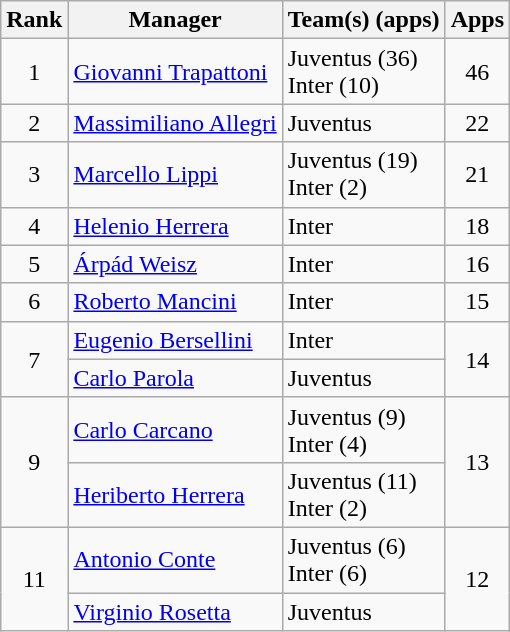<table class="wikitable" style="text-align: center;">
<tr>
<th>Rank</th>
<th>Manager</th>
<th>Team(s) (apps)</th>
<th>Apps</th>
</tr>
<tr>
<td>1</td>
<td align="left"> <a href='#'>Giovanni Trapattoni</a></td>
<td align="left">Juventus (36)<br>Inter (10)</td>
<td>46</td>
</tr>
<tr>
<td>2</td>
<td align="left"> <a href='#'>Massimiliano Allegri</a></td>
<td align="left">Juventus</td>
<td>22</td>
</tr>
<tr>
<td>3</td>
<td align="left"> <a href='#'>Marcello Lippi</a></td>
<td align="left">Juventus (19)<br>Inter (2)</td>
<td>21</td>
</tr>
<tr>
<td>4</td>
<td align="left"> <a href='#'>Helenio Herrera</a></td>
<td align="left">Inter</td>
<td>18</td>
</tr>
<tr>
<td>5</td>
<td align="left"> <a href='#'>Árpád Weisz</a></td>
<td align="left">Inter</td>
<td>16</td>
</tr>
<tr>
<td>6</td>
<td align="left"> <a href='#'>Roberto Mancini</a></td>
<td align="left">Inter</td>
<td>15</td>
</tr>
<tr>
<td rowspan="2">7</td>
<td align="left"> <a href='#'>Eugenio Bersellini</a></td>
<td align="left">Inter</td>
<td rowspan="2">14</td>
</tr>
<tr>
<td align="left"> <a href='#'>Carlo Parola</a></td>
<td align="left">Juventus</td>
</tr>
<tr>
<td rowspan="2">9</td>
<td align="left"> <a href='#'>Carlo Carcano</a></td>
<td align="left">Juventus (9)<br>Inter (4)</td>
<td rowspan="2">13</td>
</tr>
<tr>
<td align="left"> <a href='#'>Heriberto Herrera</a></td>
<td align="left">Juventus (11)<br>Inter (2)</td>
</tr>
<tr>
<td rowspan="2">11</td>
<td align="left"> <a href='#'>Antonio Conte</a></td>
<td align="left">Juventus (6)<br>Inter (6)</td>
<td rowspan="2">12</td>
</tr>
<tr>
<td align="left"> <a href='#'>Virginio Rosetta</a></td>
<td align="left">Juventus</td>
</tr>
</table>
